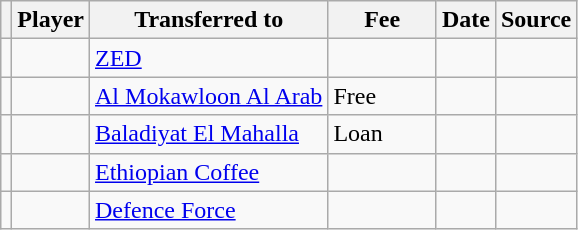<table class="wikitable plainrowheaders sortable">
<tr>
<th></th>
<th scope="col">Player</th>
<th>Transferred to</th>
<th style="width: 65px;">Fee</th>
<th scope="col">Date</th>
<th scope="col">Source</th>
</tr>
<tr>
<td align="center"></td>
<td></td>
<td> <a href='#'>ZED</a></td>
<td></td>
<td></td>
<td></td>
</tr>
<tr>
<td align="center"></td>
<td></td>
<td> <a href='#'>Al Mokawloon Al Arab</a></td>
<td>Free</td>
<td></td>
<td></td>
</tr>
<tr>
<td align="center"></td>
<td></td>
<td> <a href='#'>Baladiyat El Mahalla</a></td>
<td>Loan</td>
<td></td>
<td></td>
</tr>
<tr>
<td align="center"></td>
<td></td>
<td> <a href='#'>Ethiopian Coffee</a></td>
<td></td>
<td></td>
<td></td>
</tr>
<tr>
<td align="center"></td>
<td></td>
<td> <a href='#'>Defence Force</a></td>
<td></td>
<td></td>
<td></td>
</tr>
</table>
